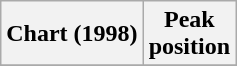<table class="wikitable plainrowheaders" style="text-align:center;" border="1">
<tr>
<th scope="col">Chart (1998)</th>
<th scope="col">Peak<br>position</th>
</tr>
<tr>
</tr>
</table>
